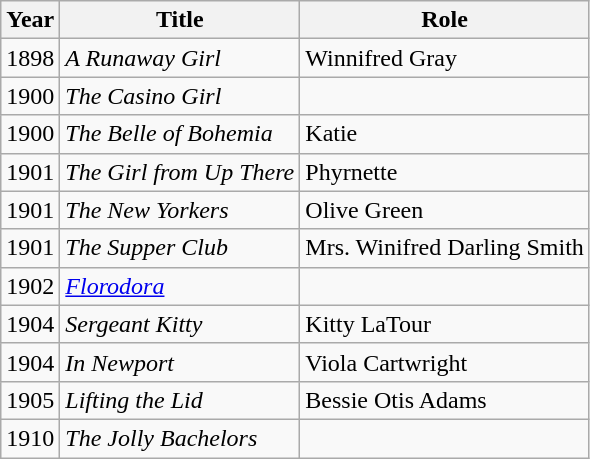<table class="wikitable">
<tr>
<th>Year</th>
<th>Title</th>
<th>Role</th>
</tr>
<tr>
<td>1898</td>
<td><em>A Runaway Girl</em></td>
<td>Winnifred Gray</td>
</tr>
<tr>
<td>1900</td>
<td><em>The Casino Girl</em></td>
<td></td>
</tr>
<tr>
<td>1900</td>
<td><em>The Belle of Bohemia</em></td>
<td>Katie</td>
</tr>
<tr>
<td>1901</td>
<td><em>The Girl from Up There</em></td>
<td>Phyrnette</td>
</tr>
<tr>
<td>1901</td>
<td><em>The New Yorkers</em></td>
<td>Olive Green</td>
</tr>
<tr>
<td>1901</td>
<td><em>The Supper Club</em></td>
<td>Mrs. Winifred Darling Smith</td>
</tr>
<tr>
<td>1902</td>
<td><em><a href='#'>Florodora</a></em></td>
<td></td>
</tr>
<tr>
<td>1904</td>
<td><em>Sergeant Kitty</em></td>
<td>Kitty LaTour</td>
</tr>
<tr>
<td>1904</td>
<td><em>In Newport</em></td>
<td>Viola Cartwright</td>
</tr>
<tr>
<td>1905</td>
<td><em>Lifting the Lid</em></td>
<td>Bessie Otis Adams</td>
</tr>
<tr>
<td>1910</td>
<td><em>The Jolly Bachelors</em></td>
<td></td>
</tr>
</table>
